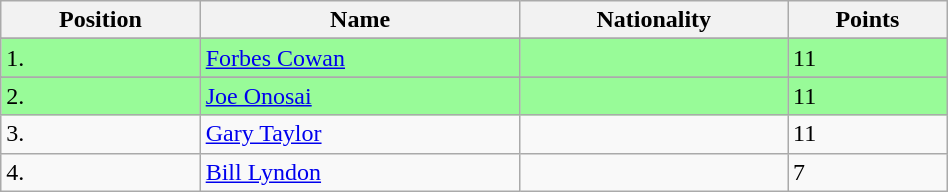<table class="wikitable" style="display: inline-table; width: 50%;">
<tr>
<th>Position</th>
<th>Name</th>
<th>Nationality</th>
<th>Points</th>
</tr>
<tr>
</tr>
<tr style="background:palegreen">
<td>1.</td>
<td><a href='#'>Forbes Cowan</a></td>
<td></td>
<td>11</td>
</tr>
<tr>
</tr>
<tr style="background:palegreen">
<td>2.</td>
<td><a href='#'>Joe Onosai</a></td>
<td></td>
<td>11</td>
</tr>
<tr>
<td>3.</td>
<td><a href='#'>Gary Taylor</a></td>
<td></td>
<td>11</td>
</tr>
<tr>
<td>4.</td>
<td><a href='#'>Bill Lyndon</a></td>
<td></td>
<td>7</td>
</tr>
</table>
